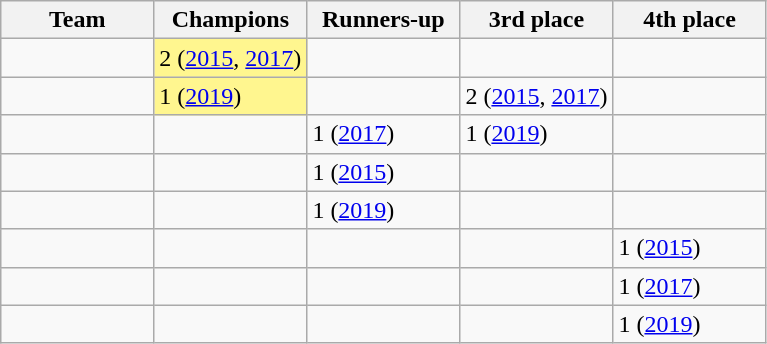<table class="wikitable">
<tr>
<th style="width:20%">Team</th>
<th style="width:20%">Champions</th>
<th style="width:20%">Runners-up</th>
<th style="width:20%">3rd place</th>
<th style="width:20%">4th place</th>
</tr>
<tr>
<td></td>
<td style=background:#FFF68F>2 (<a href='#'>2015</a>, <a href='#'>2017</a>)</td>
<td></td>
<td></td>
<td></td>
</tr>
<tr>
<td></td>
<td style=background:#FFF68F>1 (<a href='#'>2019</a>)</td>
<td></td>
<td>2 (<a href='#'>2015</a>, <a href='#'>2017</a>)</td>
<td></td>
</tr>
<tr>
<td></td>
<td></td>
<td>1 (<a href='#'>2017</a>)</td>
<td>1 (<a href='#'>2019</a>)</td>
<td></td>
</tr>
<tr>
<td></td>
<td></td>
<td>1 (<a href='#'>2015</a>)</td>
<td></td>
<td></td>
</tr>
<tr>
<td></td>
<td></td>
<td>1 (<a href='#'>2019</a>)</td>
<td></td>
<td></td>
</tr>
<tr>
<td></td>
<td></td>
<td></td>
<td></td>
<td>1 (<a href='#'>2015</a>)</td>
</tr>
<tr>
<td></td>
<td></td>
<td></td>
<td></td>
<td>1 (<a href='#'>2017</a>)</td>
</tr>
<tr>
<td></td>
<td></td>
<td></td>
<td></td>
<td>1 (<a href='#'>2019</a>)</td>
</tr>
</table>
